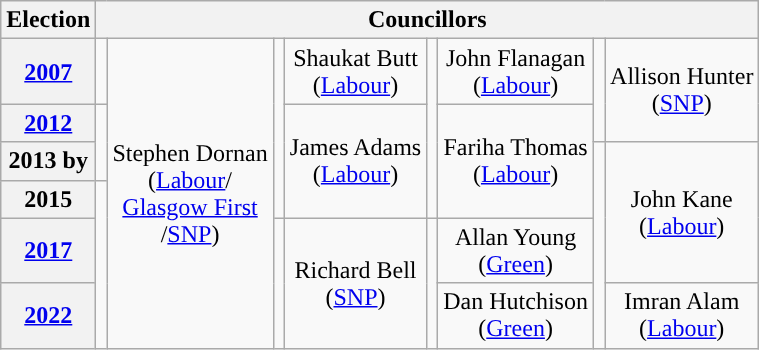<table class="wikitable" style="text-align:center">
<tr>
<th>Election</th>
<th colspan=8>Councillors</th>
</tr>
<tr>
<th><a href='#'>2007</a></th>
<td rowspan=1; style="background-color: "></td>
<td rowspan=6>Stephen Dornan<br>(<a href='#'>Labour</a>/<br><a href='#'>Glasgow First</a><br>/<a href='#'>SNP</a>)</td>
<td rowspan=4; style="background-color: "></td>
<td rowspan=1>Shaukat Butt<br>(<a href='#'>Labour</a>)</td>
<td rowspan=4; style="background-color: "></td>
<td rowspan=1>John Flanagan<br>(<a href='#'>Labour</a>)</td>
<td rowspan=2; style="background-color: "></td>
<td rowspan=2>Allison Hunter<br>(<a href='#'>SNP</a>)</td>
</tr>
<tr>
<th><a href='#'>2012</a></th>
<td rowspan=2; style="background-color: "></td>
<td rowspan=3>James Adams<br>(<a href='#'>Labour</a>)</td>
<td rowspan=3>Fariha Thomas<br>(<a href='#'>Labour</a>)</td>
</tr>
<tr>
<th>2013 by</th>
<td rowspan=4; style="background-color: "></td>
<td rowspan=3>John Kane<br>(<a href='#'>Labour</a>)</td>
</tr>
<tr>
<th>2015</th>
<td rowspan=3; style="background-color: "></td>
</tr>
<tr>
<th><a href='#'>2017</a></th>
<td rowspan=2; style="background-color: "></td>
<td rowspan=2>Richard Bell<br>(<a href='#'>SNP</a>)</td>
<td rowspan=2; style="background-color: "></td>
<td rowspan=1>Allan Young<br>(<a href='#'>Green</a>)</td>
</tr>
<tr>
<th><a href='#'>2022</a></th>
<td rowspan=1>Dan Hutchison<br>(<a href='#'>Green</a>)</td>
<td rowspan=1>Imran Alam<br>(<a href='#'>Labour</a>)</td>
</tr>
</table>
